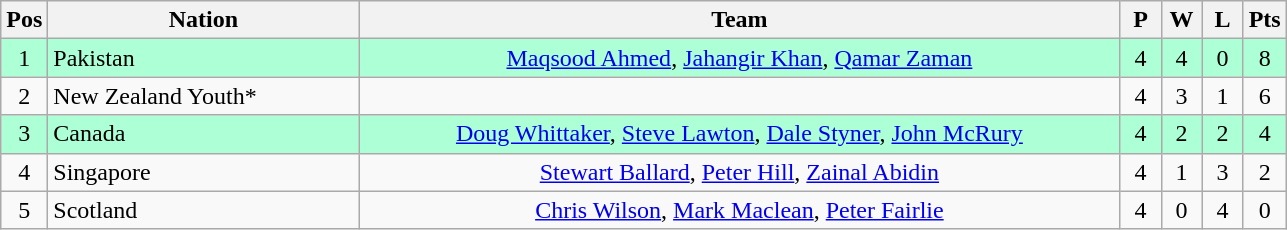<table class="wikitable" style="font-size: 100%">
<tr>
<th width=20>Pos</th>
<th width=200>Nation</th>
<th width=500>Team</th>
<th width=20>P</th>
<th width=20>W</th>
<th width=20>L</th>
<th width=20>Pts</th>
</tr>
<tr align=center style="background: #ADFFD6;">
<td>1</td>
<td align="left"> Pakistan</td>
<td><a href='#'>Maqsood Ahmed</a>, <a href='#'>Jahangir Khan</a>, <a href='#'>Qamar Zaman</a></td>
<td>4</td>
<td>4</td>
<td>0</td>
<td>8</td>
</tr>
<tr align=center>
<td>2</td>
<td align="left"> New Zealand Youth*</td>
<td></td>
<td>4</td>
<td>3</td>
<td>1</td>
<td>6</td>
</tr>
<tr align=center style="background: #ADFFD6;">
<td>3</td>
<td align="left"> Canada</td>
<td><a href='#'>Doug Whittaker</a>, <a href='#'>Steve Lawton</a>, <a href='#'>Dale Styner</a>, <a href='#'>John McRury</a></td>
<td>4</td>
<td>2</td>
<td>2</td>
<td>4</td>
</tr>
<tr align=center>
<td>4</td>
<td align="left"> Singapore</td>
<td><a href='#'>Stewart Ballard</a>, <a href='#'>Peter Hill</a>, <a href='#'>Zainal Abidin</a></td>
<td>4</td>
<td>1</td>
<td>3</td>
<td>2</td>
</tr>
<tr align=center>
<td>5</td>
<td align="left"> Scotland</td>
<td><a href='#'>Chris Wilson</a>, <a href='#'>Mark Maclean</a>, <a href='#'>Peter Fairlie</a></td>
<td>4</td>
<td>0</td>
<td>4</td>
<td>0</td>
</tr>
</table>
